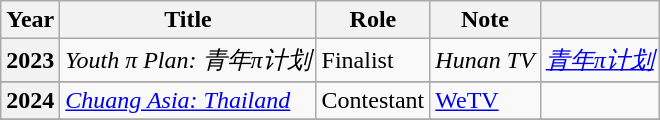<table class="wikitable sortable plainrowheaders">
<tr>
<th scope="col">Year</th>
<th scope="col">Title</th>
<th scope="col">Role</th>
<th scope="col" class="unsortable">Note</th>
<th scope="col" class="unsortable"></th>
</tr>
<tr>
<th scope="row">2023</th>
<td><em>Youth π Plan: 青年π计划</em></td>
<td>Finalist</td>
<td><em>Hunan TV</em></td>
<td><em><a href='#'>青年π计划</a></em></td>
</tr>
<tr>
</tr>
<tr>
<th scope="row">2024</th>
<td><em><a href='#'>Chuang Asia: Thailand</a></em></td>
<td>Contestant</td>
<td><a href='#'>WeTV</a></td>
<td></td>
</tr>
<tr>
</tr>
</table>
